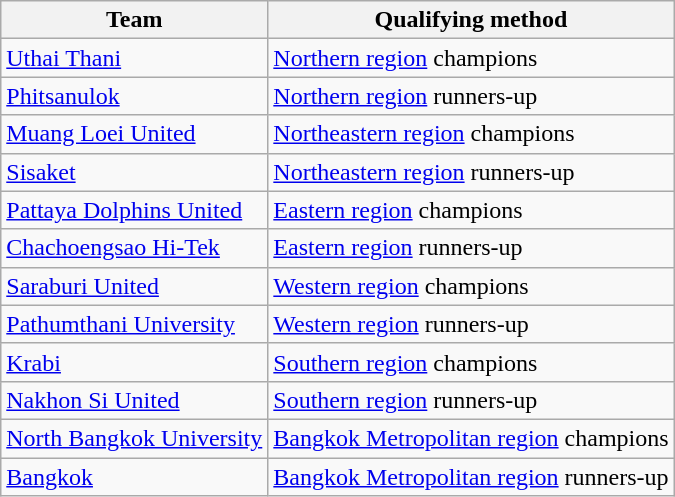<table class="wikitable">
<tr>
<th>Team</th>
<th>Qualifying method</th>
</tr>
<tr>
<td><a href='#'>Uthai Thani</a></td>
<td><a href='#'>Northern region</a> champions</td>
</tr>
<tr>
<td><a href='#'>Phitsanulok</a></td>
<td><a href='#'>Northern region</a> runners-up</td>
</tr>
<tr>
<td><a href='#'>Muang Loei United</a></td>
<td><a href='#'>Northeastern region</a> champions</td>
</tr>
<tr>
<td><a href='#'>Sisaket</a></td>
<td><a href='#'>Northeastern region</a> runners-up</td>
</tr>
<tr>
<td><a href='#'>Pattaya Dolphins United</a></td>
<td><a href='#'>Eastern region</a> champions</td>
</tr>
<tr>
<td><a href='#'>Chachoengsao Hi-Tek</a></td>
<td><a href='#'>Eastern region</a> runners-up</td>
</tr>
<tr>
<td><a href='#'>Saraburi United</a></td>
<td><a href='#'>Western region</a> champions</td>
</tr>
<tr>
<td><a href='#'>Pathumthani University</a></td>
<td><a href='#'>Western region</a> runners-up</td>
</tr>
<tr>
<td><a href='#'>Krabi</a></td>
<td><a href='#'>Southern region</a> champions</td>
</tr>
<tr>
<td><a href='#'>Nakhon Si United</a></td>
<td><a href='#'>Southern region</a> runners-up</td>
</tr>
<tr>
<td><a href='#'>North Bangkok University</a></td>
<td><a href='#'>Bangkok Metropolitan region</a> champions</td>
</tr>
<tr>
<td><a href='#'>Bangkok</a></td>
<td><a href='#'>Bangkok Metropolitan region</a> runners-up</td>
</tr>
</table>
